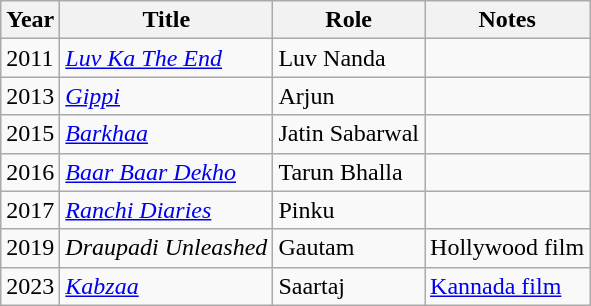<table class="wikitable">
<tr>
<th>Year</th>
<th>Title</th>
<th>Role</th>
<th>Notes</th>
</tr>
<tr>
<td>2011</td>
<td scope="row"><em><a href='#'>Luv Ka The End</a></em></td>
<td>Luv Nanda</td>
<td></td>
</tr>
<tr>
<td>2013</td>
<td scope="row"><em><a href='#'>Gippi</a></em></td>
<td>Arjun</td>
<td></td>
</tr>
<tr>
<td>2015</td>
<td scope="row"><em><a href='#'>Barkhaa</a></em></td>
<td>Jatin Sabarwal</td>
<td></td>
</tr>
<tr>
<td>2016</td>
<td scope="row"><em><a href='#'>Baar Baar Dekho</a></em></td>
<td>Tarun Bhalla</td>
<td></td>
</tr>
<tr>
<td>2017</td>
<td scope="row"><em><a href='#'>Ranchi Diaries</a></em></td>
<td>Pinku</td>
<td></td>
</tr>
<tr>
<td>2019</td>
<td><em>Draupadi Unleashed</em></td>
<td>Gautam</td>
<td>Hollywood film</td>
</tr>
<tr>
<td>2023</td>
<td><em><a href='#'>Kabzaa</a></em></td>
<td>Saartaj</td>
<td><a href='#'>Kannada film</a></td>
</tr>
</table>
